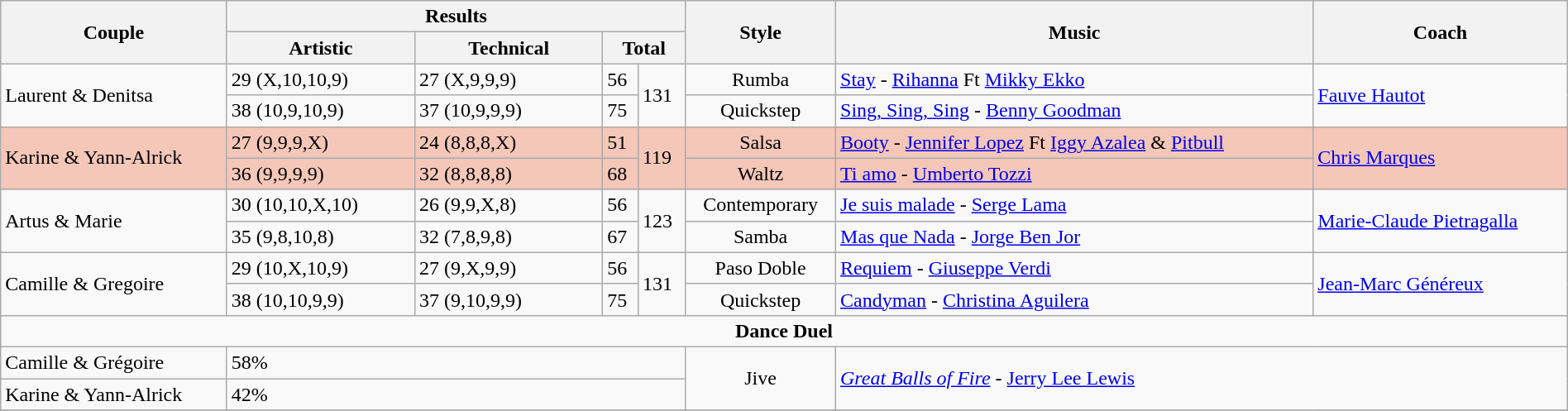<table class="wikitable" style="width:100%;">
<tr>
<th rowspan="2">Couple</th>
<th colspan=4>Results</th>
<th rowspan="2">Style</th>
<th rowspan="2">Music</th>
<th rowspan="2">Coach</th>
</tr>
<tr>
<th style="width:12%;">Artistic</th>
<th style="width:12%;">Technical</th>
<th colspan="2">Total</th>
</tr>
<tr>
<td rowspan="2">Laurent & Denitsa</td>
<td>29 (X,10,10,9)</td>
<td>27 (X,9,9,9)</td>
<td>56</td>
<td rowspan="2">131</td>
<td style="text-align:center;">Rumba</td>
<td><a href='#'>Stay</a> - <a href='#'>Rihanna</a> Ft <a href='#'>Mikky Ekko</a></td>
<td rowspan=2><a href='#'>Fauve Hautot</a></td>
</tr>
<tr>
<td>38 (10,9,10,9)</td>
<td>37 (10,9,9,9)</td>
<td>75</td>
<td style="text-align:center;">Quickstep</td>
<td><a href='#'>Sing, Sing, Sing</a> - <a href='#'>Benny Goodman</a></td>
</tr>
<tr style="background:#F4C7B8;">
<td rowspan="2">Karine & Yann-Alrick</td>
<td>27 (9,9,9,X)</td>
<td>24 (8,8,8,X)</td>
<td>51</td>
<td rowspan="2">119</td>
<td style="text-align:center;">Salsa</td>
<td><a href='#'>Booty</a> - <a href='#'>Jennifer Lopez</a> Ft <a href='#'>Iggy Azalea</a> & <a href='#'>Pitbull</a></td>
<td rowspan=2><a href='#'>Chris Marques</a></td>
</tr>
<tr style="background:#F4C7B8;">
<td>36 (9,9,9,9)</td>
<td>32 (8,8,8,8)</td>
<td>68</td>
<td style="text-align:center;">Waltz</td>
<td><a href='#'>Ti amo</a> - <a href='#'>Umberto Tozzi</a></td>
</tr>
<tr>
<td rowspan="2">Artus & Marie</td>
<td>30 (10,10,X,10)</td>
<td>26 (9,9,X,8)</td>
<td>56</td>
<td rowspan="2">123</td>
<td style="text-align:center;">Contemporary</td>
<td><a href='#'>Je suis malade</a> - <a href='#'>Serge Lama</a></td>
<td rowspan=2><a href='#'>Marie-Claude Pietragalla</a></td>
</tr>
<tr>
<td>35 (9,8,10,8)</td>
<td>32 (7,8,9,8)</td>
<td>67</td>
<td style="text-align:center;">Samba</td>
<td><a href='#'>Mas que Nada</a> - <a href='#'>Jorge Ben Jor</a></td>
</tr>
<tr>
<td rowspan="2">Camille & Gregoire</td>
<td>29 (10,X,10,9)</td>
<td>27 (9,X,9,9)</td>
<td>56</td>
<td rowspan="2">131</td>
<td style="text-align:center;">Paso Doble</td>
<td><a href='#'>Requiem</a> - <a href='#'>Giuseppe Verdi</a></td>
<td rowspan=2><a href='#'>Jean-Marc Généreux</a></td>
</tr>
<tr>
<td>38 (10,10,9,9)</td>
<td>37 (9,10,9,9)</td>
<td>75</td>
<td style="text-align:center;">Quickstep</td>
<td><a href='#'>Candyman</a> - <a href='#'>Christina Aguilera</a></td>
</tr>
<tr>
<td colspan=8 style="text-align:center;"><strong>Dance Duel</strong></td>
</tr>
<tr>
<td>Camille & Grégoire</td>
<td colspan="4">58%</td>
<td rowspan="2" style="text-align:center;">Jive</td>
<td rowspan="2" colspan="2"><em><a href='#'>Great Balls of Fire</a></em> - <a href='#'>Jerry Lee Lewis</a></td>
</tr>
<tr>
<td>Karine & Yann-Alrick</td>
<td colspan="4">42%</td>
</tr>
<tr>
</tr>
</table>
